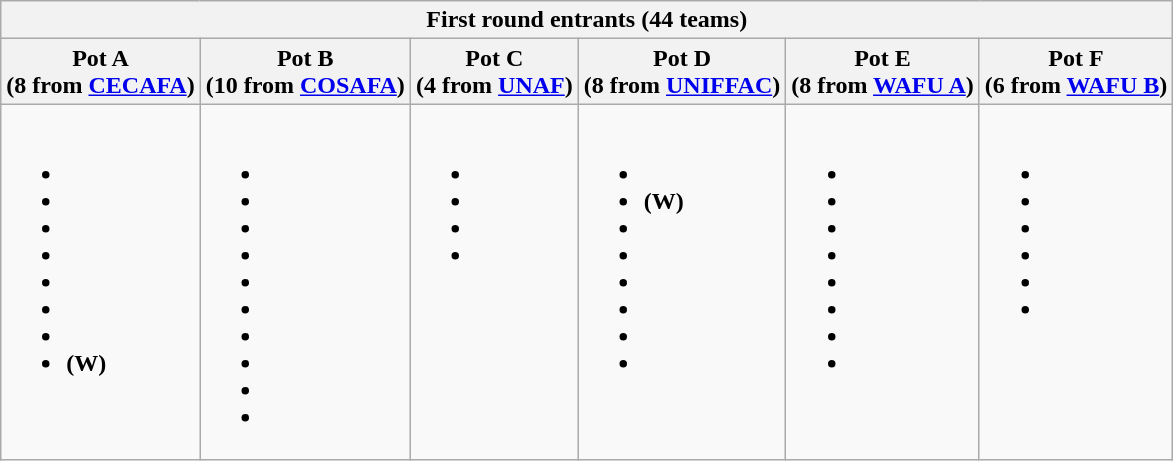<table class="wikitable">
<tr>
<th colspan=6>First round entrants (44 teams)</th>
</tr>
<tr>
<th>Pot A<br>(8 from <a href='#'>CECAFA</a>)</th>
<th>Pot B<br>(10 from <a href='#'>COSAFA</a>)</th>
<th>Pot C <br>(4 from <a href='#'>UNAF</a>)</th>
<th>Pot D<br>(8 from <a href='#'>UNIFFAC</a>)</th>
<th>Pot E<br>(8 from <a href='#'>WAFU A</a>)</th>
<th>Pot F<br>(6 from <a href='#'>WAFU B</a>)</th>
</tr>
<tr>
<td valign=top><br><ul><li></li><li></li><li></li><li></li><li></li><li></li><li></li><li> <strong>(W)</strong></li></ul></td>
<td valign=top><br><ul><li></li><li></li><li></li><li></li><li></li><li></li><li></li><li></li><li></li><li></li></ul></td>
<td valign=top><br><ul><li></li><li></li><li></li><li></li></ul></td>
<td valign=top><br><ul><li></li><li> <strong>(W)</strong></li><li></li><li></li><li></li><li></li><li></li><li></li></ul></td>
<td valign=top><br><ul><li></li><li></li><li></li><li></li><li></li><li></li><li></li><li></li></ul></td>
<td valign=top><br><ul><li></li><li></li><li></li><li></li><li></li><li></li></ul></td>
</tr>
</table>
